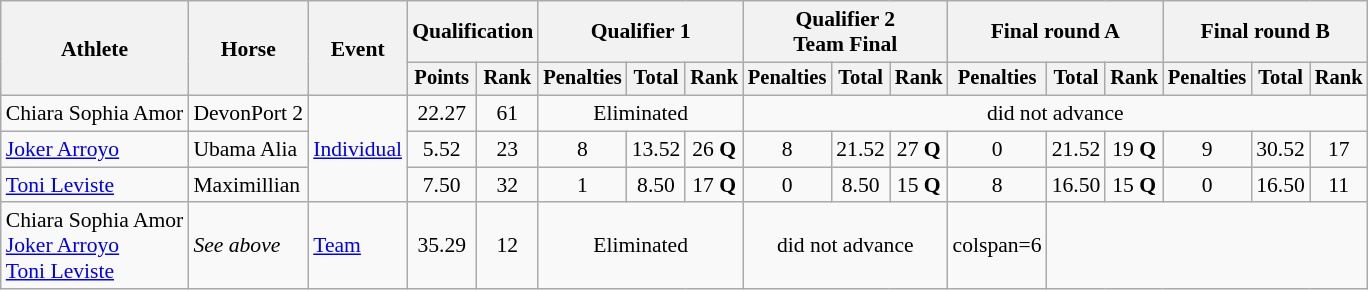<table class=wikitable style="font-size:90%; text-align:center">
<tr>
<th rowspan=2>Athlete</th>
<th rowspan=2>Horse</th>
<th rowspan=2>Event</th>
<th colspan=2>Qualification</th>
<th colspan=3>Qualifier 1</th>
<th colspan=3>Qualifier 2<br>Team Final</th>
<th colspan=3>Final round A</th>
<th colspan=3>Final round B</th>
</tr>
<tr style="font-size:95%">
<th>Points</th>
<th>Rank</th>
<th>Penalties</th>
<th>Total</th>
<th>Rank</th>
<th>Penalties</th>
<th>Total</th>
<th>Rank</th>
<th>Penalties</th>
<th>Total</th>
<th>Rank</th>
<th>Penalties</th>
<th>Total</th>
<th>Rank</th>
</tr>
<tr>
<td align=left>Chiara Sophia Amor</td>
<td align=left>DevonPort 2</td>
<td align=left rowspan=3><a href='#'>Individual</a></td>
<td>22.27</td>
<td>61</td>
<td colspan=3>Eliminated</td>
<td colspan=9>did not advance</td>
</tr>
<tr>
<td align=left><a href='#'>Joker Arroyo</a></td>
<td align=left>Ubama Alia</td>
<td>5.52</td>
<td>23</td>
<td>8</td>
<td>13.52</td>
<td>26 <strong>Q</strong></td>
<td>8</td>
<td>21.52</td>
<td>27 <strong>Q</strong></td>
<td>0</td>
<td>21.52</td>
<td>19 <strong>Q</strong></td>
<td>9</td>
<td>30.52</td>
<td>17</td>
</tr>
<tr>
<td align=left><a href='#'>Toni Leviste</a></td>
<td align=left>Maximillian</td>
<td>7.50</td>
<td>32</td>
<td>1</td>
<td>8.50</td>
<td>17 <strong>Q</strong></td>
<td>0</td>
<td>8.50</td>
<td>15 <strong>Q</strong></td>
<td>8</td>
<td>16.50</td>
<td>15 <strong>Q</strong></td>
<td>0</td>
<td>16.50</td>
<td>11</td>
</tr>
<tr>
<td align=left>Chiara Sophia Amor<br><a href='#'>Joker Arroyo</a><br><a href='#'>Toni Leviste</a></td>
<td align=left><em>See above</em></td>
<td align=left><a href='#'>Team</a></td>
<td>35.29</td>
<td>12</td>
<td colspan=3>Eliminated</td>
<td colspan=3>did not advance</td>
<td>colspan=6 </td>
</tr>
</table>
